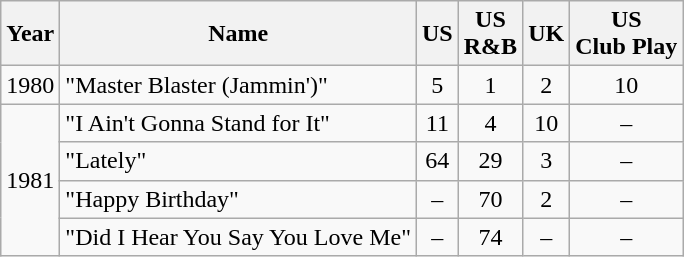<table class="wikitable">
<tr>
<th align="left">Year</th>
<th>Name</th>
<th align="left">US</th>
<th>US<br>R&B</th>
<th>UK</th>
<th>US<br>Club Play</th>
</tr>
<tr>
<td>1980</td>
<td>"Master Blaster (Jammin')"</td>
<td style="text-align:center;">5</td>
<td style="text-align:center;">1</td>
<td style="text-align:center;">2</td>
<td style="text-align:center;">10</td>
</tr>
<tr>
<td rowspan="4">1981</td>
<td>"I Ain't Gonna Stand for It"</td>
<td style="text-align:center;">11</td>
<td style="text-align:center;">4</td>
<td style="text-align:center;">10</td>
<td style="text-align:center;">–</td>
</tr>
<tr>
<td>"Lately"</td>
<td style="text-align:center;">64</td>
<td style="text-align:center;">29</td>
<td style="text-align:center;">3</td>
<td style="text-align:center;">–</td>
</tr>
<tr>
<td>"Happy Birthday"</td>
<td style="text-align:center;">–</td>
<td style="text-align:center;">70</td>
<td style="text-align:center;">2</td>
<td style="text-align:center;">–</td>
</tr>
<tr>
<td>"Did I Hear You Say You Love Me"</td>
<td style="text-align:center;">–</td>
<td style="text-align:center;">74</td>
<td style="text-align:center;">–</td>
<td style="text-align:center;">–</td>
</tr>
</table>
